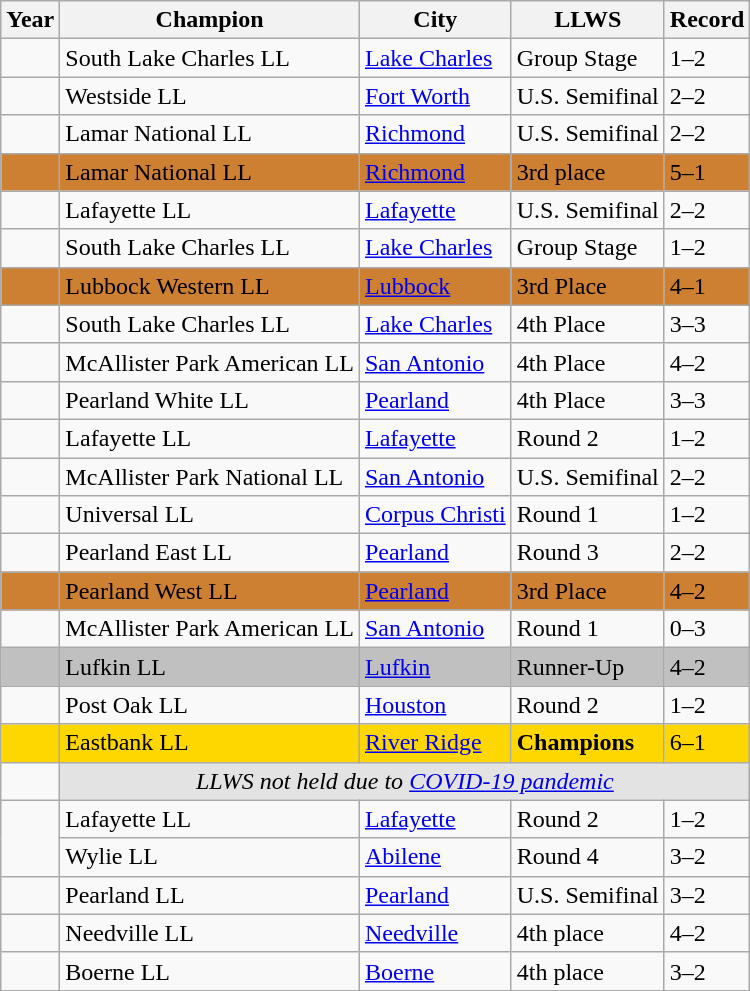<table class="wikitable">
<tr>
<th>Year</th>
<th>Champion</th>
<th>City</th>
<th>LLWS</th>
<th>Record</th>
</tr>
<tr>
<td></td>
<td>South Lake Charles LL</td>
<td> <a href='#'>Lake Charles</a></td>
<td>Group Stage</td>
<td>1–2</td>
</tr>
<tr>
<td></td>
<td>Westside LL</td>
<td> <a href='#'>Fort Worth</a></td>
<td>U.S. Semifinal</td>
<td>2–2</td>
</tr>
<tr>
<td></td>
<td>Lamar National LL</td>
<td> <a href='#'>Richmond</a></td>
<td>U.S. Semifinal</td>
<td>2–2</td>
</tr>
<tr style="background:#cd7f32;">
<td></td>
<td>Lamar National LL</td>
<td> <a href='#'>Richmond</a></td>
<td>3rd place</td>
<td>5–1</td>
</tr>
<tr>
<td></td>
<td>Lafayette LL</td>
<td> <a href='#'>Lafayette</a></td>
<td>U.S. Semifinal</td>
<td>2–2</td>
</tr>
<tr>
<td></td>
<td>South Lake Charles LL</td>
<td> <a href='#'>Lake Charles</a></td>
<td>Group Stage</td>
<td>1–2</td>
</tr>
<tr style="background:#cd7f32;">
<td></td>
<td>Lubbock Western LL</td>
<td> <a href='#'>Lubbock</a></td>
<td>3rd Place</td>
<td>4–1</td>
</tr>
<tr>
<td></td>
<td>South Lake Charles LL</td>
<td> <a href='#'>Lake Charles</a></td>
<td>4th Place</td>
<td>3–3</td>
</tr>
<tr>
<td></td>
<td>McAllister Park American LL</td>
<td> <a href='#'>San Antonio</a></td>
<td>4th Place</td>
<td>4–2</td>
</tr>
<tr>
<td></td>
<td>Pearland White LL</td>
<td> <a href='#'>Pearland</a></td>
<td>4th Place</td>
<td>3–3</td>
</tr>
<tr>
<td></td>
<td>Lafayette LL</td>
<td> <a href='#'>Lafayette</a></td>
<td>Round 2</td>
<td>1–2</td>
</tr>
<tr>
<td></td>
<td>McAllister Park National LL</td>
<td> <a href='#'>San Antonio</a></td>
<td>U.S. Semifinal</td>
<td>2–2</td>
</tr>
<tr>
<td></td>
<td>Universal LL</td>
<td> <a href='#'>Corpus Christi</a></td>
<td>Round 1</td>
<td>1–2</td>
</tr>
<tr>
<td></td>
<td>Pearland East LL</td>
<td> <a href='#'>Pearland</a></td>
<td>Round 3</td>
<td>2–2</td>
</tr>
<tr style="background:#cd7f32;">
<td></td>
<td>Pearland West LL</td>
<td> <a href='#'>Pearland</a></td>
<td>3rd Place</td>
<td>4–2</td>
</tr>
<tr>
<td></td>
<td>McAllister Park American LL</td>
<td> <a href='#'>San Antonio</a></td>
<td>Round 1</td>
<td>0–3</td>
</tr>
<tr style="background:silver;">
<td></td>
<td>Lufkin LL</td>
<td> <a href='#'>Lufkin</a></td>
<td>Runner-Up</td>
<td>4–2</td>
</tr>
<tr>
<td></td>
<td>Post Oak LL</td>
<td> <a href='#'>Houston</a></td>
<td>Round 2</td>
<td>1–2</td>
</tr>
<tr style="background:gold;">
<td></td>
<td>Eastbank LL</td>
<td> <a href='#'>River Ridge</a></td>
<td><strong>Champions</strong></td>
<td>6–1</td>
</tr>
<tr>
<td></td>
<td colspan=4 style="background:#e3e3e3;" align=center><em>LLWS not held due to <a href='#'>COVID-19 pandemic</a></em></td>
</tr>
<tr>
<td rowspan="2"></td>
<td>Lafayette LL</td>
<td> <a href='#'>Lafayette</a></td>
<td>Round 2</td>
<td>1–2</td>
</tr>
<tr>
<td>Wylie LL</td>
<td> <a href='#'>Abilene</a></td>
<td>Round 4</td>
<td>3–2</td>
</tr>
<tr>
<td></td>
<td>Pearland LL</td>
<td> <a href='#'>Pearland</a></td>
<td>U.S. Semifinal</td>
<td>3–2</td>
</tr>
<tr>
<td></td>
<td>Needville LL</td>
<td> <a href='#'>Needville</a></td>
<td>4th place</td>
<td>4–2</td>
</tr>
<tr>
<td></td>
<td>Boerne LL</td>
<td> <a href='#'>Boerne</a></td>
<td>4th place</td>
<td>3–2</td>
</tr>
</table>
